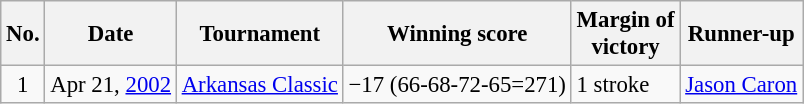<table class="wikitable" style="font-size:95%;">
<tr>
<th>No.</th>
<th>Date</th>
<th>Tournament</th>
<th>Winning score</th>
<th>Margin of<br>victory</th>
<th>Runner-up</th>
</tr>
<tr>
<td align=center>1</td>
<td align=right>Apr 21, <a href='#'>2002</a></td>
<td><a href='#'>Arkansas Classic</a></td>
<td>−17 (66-68-72-65=271)</td>
<td>1 stroke</td>
<td> <a href='#'>Jason Caron</a></td>
</tr>
</table>
